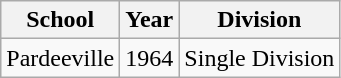<table class="wikitable">
<tr>
<th>School</th>
<th>Year</th>
<th>Division</th>
</tr>
<tr>
<td>Pardeeville</td>
<td>1964</td>
<td>Single Division</td>
</tr>
</table>
